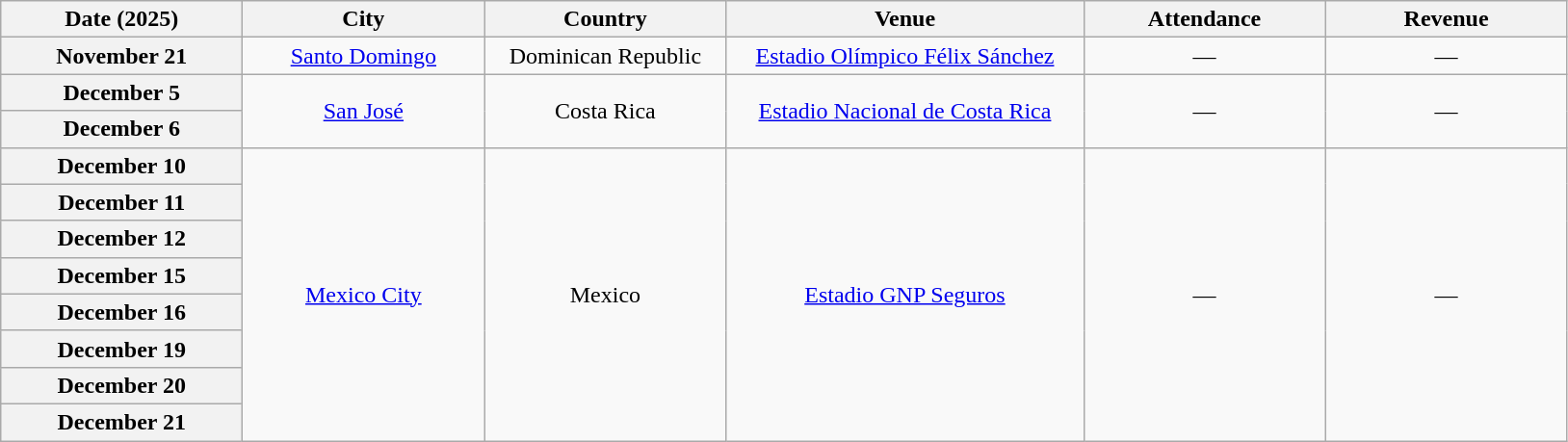<table class="wikitable plainrowheaders" style="text-align:center;">
<tr>
<th scope="col" style="width:10em;">Date (2025)</th>
<th scope="col" style="width:10em;">City</th>
<th scope="col" style="width:10em;">Country</th>
<th scope="col" style="width:15em;">Venue</th>
<th scope="col" style="width:10em;">Attendance</th>
<th scope="col" style="width:10em;">Revenue</th>
</tr>
<tr>
<th scope="row" style="text-align:center;">November 21</th>
<td><a href='#'>Santo Domingo</a></td>
<td>Dominican Republic</td>
<td><a href='#'>Estadio Olímpico Félix Sánchez</a></td>
<td>—</td>
<td>—</td>
</tr>
<tr>
<th scope="row" style="text-align:center;">December 5</th>
<td rowspan="2"><a href='#'>San José</a></td>
<td rowspan="2">Costa Rica</td>
<td rowspan="2"><a href='#'>Estadio Nacional de Costa Rica</a></td>
<td rowspan="2">—</td>
<td rowspan="2">—</td>
</tr>
<tr>
<th scope="row" style="text-align:center;">December 6</th>
</tr>
<tr>
<th scope="row" style="text-align:center;">December 10</th>
<td rowspan="8"><a href='#'>Mexico City</a></td>
<td rowspan="8">Mexico</td>
<td rowspan="8"><a href='#'>Estadio GNP Seguros</a></td>
<td rowspan="8">—</td>
<td rowspan="8">—</td>
</tr>
<tr>
<th scope="row" style="text-align:center;">December 11</th>
</tr>
<tr>
<th scope="row" style="text-align:center;">December 12</th>
</tr>
<tr>
<th scope="row" style="text-align:center;">December 15</th>
</tr>
<tr>
<th scope="row" style="text-align:center;">December 16</th>
</tr>
<tr>
<th scope="row" style="text-align:center;">December 19</th>
</tr>
<tr>
<th scope="row" style="text-align:center;">December 20</th>
</tr>
<tr>
<th scope="row" style="text-align:center;">December 21</th>
</tr>
</table>
